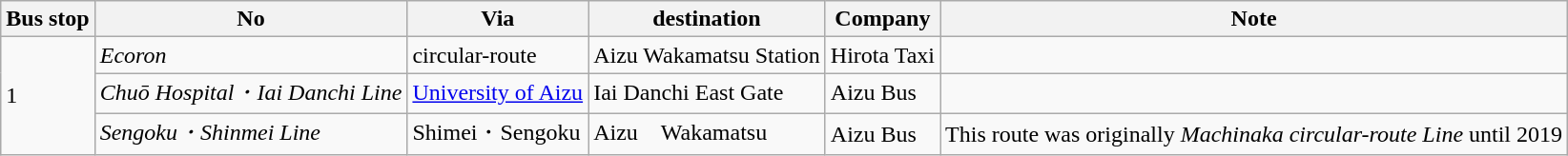<table class="wikitable">
<tr>
<th>Bus stop</th>
<th>No</th>
<th>Via</th>
<th>destination</th>
<th>Company</th>
<th>Note</th>
</tr>
<tr>
<td rowspan="3">1</td>
<td><em>Ecoron</em></td>
<td>circular-route</td>
<td>Aizu Wakamatsu Station</td>
<td>Hirota Taxi</td>
<td></td>
</tr>
<tr>
<td><em>Chuō Hospital・Iai Danchi Line</em></td>
<td><a href='#'>University of Aizu</a></td>
<td>Iai Danchi East Gate</td>
<td>Aizu Bus</td>
<td></td>
</tr>
<tr>
<td><em>Sengoku・Shinmei Line</em></td>
<td>Shimei・Sengoku</td>
<td>Aizu　Wakamatsu</td>
<td>Aizu Bus</td>
<td>This route was originally <em>Machinaka circular-route Line</em> until 2019</td>
</tr>
</table>
